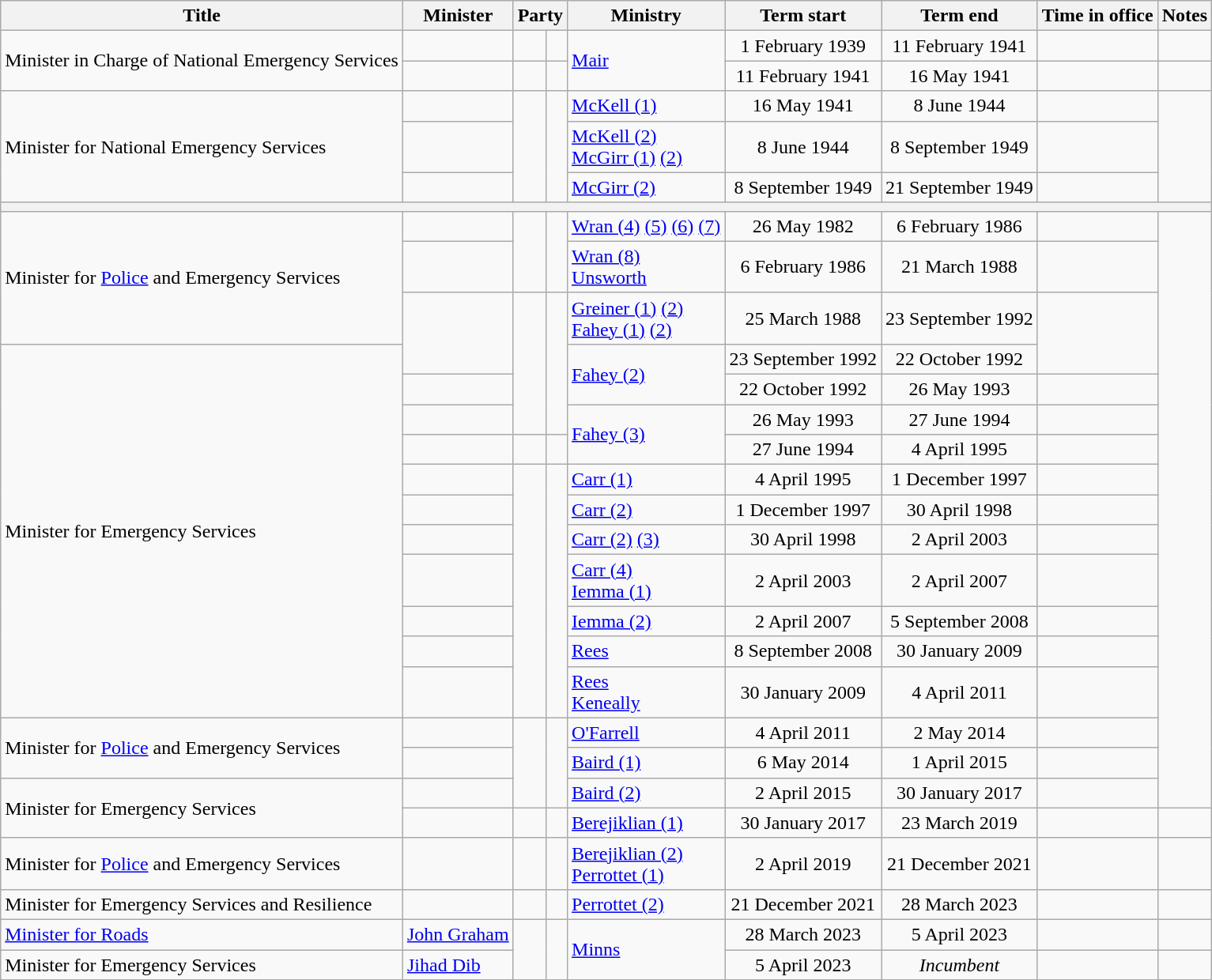<table class="wikitable sortable">
<tr>
<th>Title</th>
<th>Minister</th>
<th colspan=2>Party</th>
<th>Ministry</th>
<th>Term start</th>
<th>Term end</th>
<th>Time in office</th>
<th class="unsortable">Notes</th>
</tr>
<tr>
<td rowspan=2>Minister in Charge of National Emergency Services</td>
<td></td>
<td> </td>
<td></td>
<td rowspan=2><a href='#'>Mair</a></td>
<td align=center>1 February 1939</td>
<td align=center>11 February 1941</td>
<td align=right></td>
<td></td>
</tr>
<tr>
<td></td>
<td> </td>
<td></td>
<td align=center>11 February 1941</td>
<td align=center>16 May 1941</td>
<td align=right></td>
<td></td>
</tr>
<tr>
<td rowspan=3>Minister for National Emergency Services</td>
<td></td>
<td rowspan=3 > </td>
<td rowspan=3></td>
<td><a href='#'>McKell (1)</a></td>
<td align=center>16 May 1941</td>
<td align=center>8 June 1944</td>
<td align=right></td>
</tr>
<tr>
<td></td>
<td><a href='#'>McKell (2)</a><br><a href='#'>McGirr (1)</a> <a href='#'>(2)</a></td>
<td align=center>8 June 1944</td>
<td align=center>8 September 1949</td>
<td align=right><strong></strong></td>
</tr>
<tr>
<td></td>
<td><a href='#'>McGirr (2)</a></td>
<td align=center>8 September 1949</td>
<td align=center>21 September 1949</td>
<td align=right></td>
</tr>
<tr>
<th colspan=9></th>
</tr>
<tr>
<td rowspan=3>Minister for <a href='#'>Police</a> and Emergency Services</td>
<td></td>
<td rowspan=2 > </td>
<td rowspan=2></td>
<td><a href='#'>Wran (4)</a> <a href='#'>(5)</a> <a href='#'>(6)</a> <a href='#'>(7)</a></td>
<td align=center>26 May 1982</td>
<td align=center>6 February 1986</td>
<td align=right></td>
</tr>
<tr>
<td></td>
<td><a href='#'>Wran (8)</a><br><a href='#'>Unsworth</a></td>
<td align=center>6 February 1986</td>
<td align=center>21 March 1988</td>
<td align=right></td>
</tr>
<tr>
<td rowspan="2"></td>
<td rowspan="4" > </td>
<td rowspan="4"></td>
<td><a href='#'>Greiner (1)</a> <a href='#'>(2)</a><br><a href='#'>Fahey (1)</a> <a href='#'>(2)</a></td>
<td align=center>25 March 1988</td>
<td align=center>23 September 1992</td>
<td rowspan=2 align=right></td>
</tr>
<tr>
<td rowspan=11>Minister for Emergency Services</td>
<td rowspan=2><a href='#'>Fahey (2)</a></td>
<td align=center>23 September 1992</td>
<td align=center>22 October 1992</td>
</tr>
<tr>
<td></td>
<td align=center>22 October 1992</td>
<td align=center>26 May 1993</td>
<td align=right></td>
</tr>
<tr>
<td></td>
<td rowspan=2><a href='#'>Fahey (3)</a></td>
<td align=center>26 May 1993</td>
<td align=center>27 June 1994</td>
<td align=right></td>
</tr>
<tr>
<td></td>
<td> </td>
<td></td>
<td align=center>27 June 1994</td>
<td align=center>4 April 1995</td>
<td align=right></td>
</tr>
<tr>
<td></td>
<td rowspan="7" > </td>
<td rowspan="7"></td>
<td><a href='#'>Carr (1)</a></td>
<td align=center>4 April 1995</td>
<td align=center>1 December 1997</td>
<td align=right></td>
</tr>
<tr>
<td></td>
<td><a href='#'>Carr (2)</a></td>
<td align=center>1 December 1997</td>
<td align=center>30 April 1998</td>
<td align=right></td>
</tr>
<tr>
<td></td>
<td><a href='#'>Carr (2)</a> <a href='#'>(3)</a></td>
<td align=center>30 April 1998</td>
<td align=center>2 April 2003</td>
<td align=right></td>
</tr>
<tr>
<td></td>
<td><a href='#'>Carr (4)</a><br><a href='#'>Iemma (1)</a></td>
<td align=center>2 April 2003</td>
<td align=center>2 April 2007</td>
<td align=right></td>
</tr>
<tr>
<td></td>
<td><a href='#'>Iemma (2)</a></td>
<td align=center>2 April 2007</td>
<td align=center>5 September 2008</td>
<td align=right></td>
</tr>
<tr>
<td></td>
<td><a href='#'>Rees</a></td>
<td align=center>8 September 2008</td>
<td align=center>30 January 2009</td>
<td align=right></td>
</tr>
<tr>
<td></td>
<td><a href='#'>Rees</a><br><a href='#'>Keneally</a></td>
<td align=center>30 January 2009</td>
<td align=center>4 April 2011</td>
<td align=right></td>
</tr>
<tr>
<td rowspan=2>Minister for <a href='#'>Police</a> and Emergency Services</td>
<td></td>
<td rowspan=3 > </td>
<td rowspan=3></td>
<td><a href='#'>O'Farrell</a></td>
<td align=center>4 April 2011</td>
<td align=center>2 May 2014</td>
<td align=right></td>
</tr>
<tr>
<td></td>
<td><a href='#'>Baird (1)</a></td>
<td align=center>6 May 2014</td>
<td align=center>1 April 2015</td>
<td align=right></td>
</tr>
<tr>
<td rowspan=2>Minister for Emergency Services</td>
<td></td>
<td><a href='#'>Baird (2)</a></td>
<td align=center>2 April 2015</td>
<td align=center>30 January 2017</td>
<td align=right></td>
</tr>
<tr>
<td></td>
<td> </td>
<td></td>
<td><a href='#'>Berejiklian (1)</a></td>
<td align=center>30 January 2017</td>
<td align=center>23 March 2019</td>
<td align=right></td>
<td></td>
</tr>
<tr>
<td>Minister for <a href='#'>Police</a> and Emergency Services</td>
<td></td>
<td> </td>
<td></td>
<td><a href='#'>Berejiklian (2)</a><br><a href='#'>Perrottet (1)</a></td>
<td align=center>2 April 2019</td>
<td align=center>21 December 2021</td>
<td align=right></td>
<td></td>
</tr>
<tr>
<td>Minister for Emergency Services and Resilience</td>
<td></td>
<td> </td>
<td></td>
<td><a href='#'>Perrottet (2)</a></td>
<td align=center>21 December 2021</td>
<td align=center>28 March 2023</td>
<td align=right></td>
<td></td>
</tr>
<tr>
<td><a href='#'>Minister for Roads</a></td>
<td><a href='#'>John Graham</a></td>
<td rowspan=2 > </td>
<td rowspan=2></td>
<td rowspan=2><a href='#'>Minns</a></td>
<td align=center>28 March 2023</td>
<td align=center>5 April 2023</td>
<td align=right></td>
<td></td>
</tr>
<tr>
<td>Minister for Emergency Services</td>
<td><a href='#'>Jihad Dib</a></td>
<td align=center>5 April 2023</td>
<td align=center><em>Incumbent</em></td>
<td align=right></td>
<td></td>
</tr>
</table>
